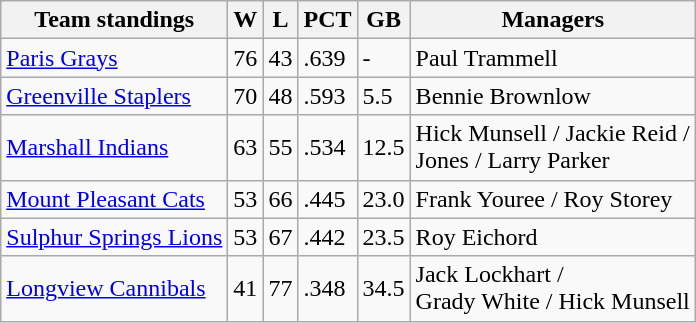<table class="wikitable">
<tr>
<th>Team standings</th>
<th>W</th>
<th>L</th>
<th>PCT</th>
<th>GB</th>
<th>Managers</th>
</tr>
<tr>
<td><a href='#'>Paris Grays</a></td>
<td>76</td>
<td>43</td>
<td>.639</td>
<td>-</td>
<td>Paul Trammell</td>
</tr>
<tr>
<td><a href='#'>Greenville Staplers</a></td>
<td>70</td>
<td>48</td>
<td>.593</td>
<td>5.5</td>
<td>Bennie Brownlow</td>
</tr>
<tr>
<td><a href='#'>Marshall Indians</a></td>
<td>63</td>
<td>55</td>
<td>.534</td>
<td>12.5</td>
<td>Hick Munsell / Jackie Reid /<br> Jones / Larry Parker</td>
</tr>
<tr>
<td><a href='#'>Mount Pleasant Cats</a></td>
<td>53</td>
<td>66</td>
<td>.445</td>
<td>23.0</td>
<td>Frank Youree / Roy Storey</td>
</tr>
<tr>
<td><a href='#'>Sulphur Springs Lions</a></td>
<td>53</td>
<td>67</td>
<td>.442</td>
<td>23.5</td>
<td>Roy Eichord</td>
</tr>
<tr>
<td><a href='#'>Longview Cannibals</a></td>
<td>41</td>
<td>77</td>
<td>.348</td>
<td>34.5</td>
<td>Jack Lockhart /<br> Grady White / Hick Munsell</td>
</tr>
</table>
